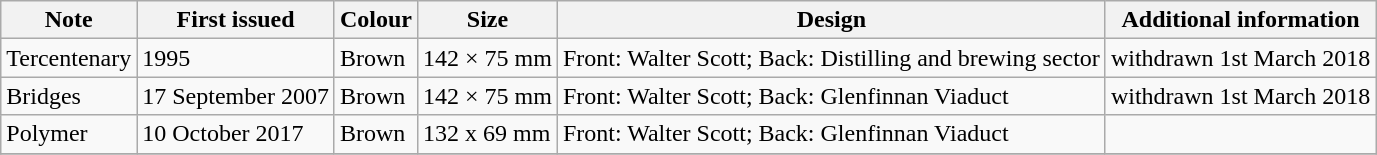<table class="wikitable">
<tr>
<th>Note</th>
<th>First issued</th>
<th>Colour</th>
<th>Size</th>
<th>Design</th>
<th>Additional information</th>
</tr>
<tr>
<td>Tercentenary</td>
<td>1995</td>
<td>Brown</td>
<td>142 × 75 mm</td>
<td>Front: Walter Scott; Back: Distilling and brewing sector</td>
<td>withdrawn 1st March 2018</td>
</tr>
<tr>
<td>Bridges</td>
<td>17 September 2007</td>
<td>Brown</td>
<td>142 × 75 mm</td>
<td>Front: Walter Scott; Back: Glenfinnan Viaduct</td>
<td>withdrawn  1st March 2018</td>
</tr>
<tr>
<td>Polymer</td>
<td>10 October 2017</td>
<td>Brown</td>
<td>132 x 69 mm</td>
<td>Front: Walter Scott; Back: Glenfinnan Viaduct</td>
<td></td>
</tr>
<tr>
</tr>
</table>
